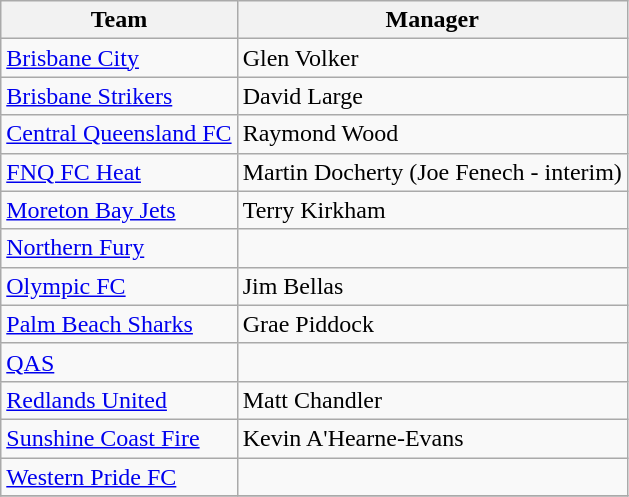<table class="wikitable sortable" style="text-align: left;">
<tr>
<th>Team</th>
<th>Manager</th>
</tr>
<tr>
<td><a href='#'>Brisbane City</a></td>
<td>Glen Volker</td>
</tr>
<tr>
<td><a href='#'>Brisbane Strikers</a></td>
<td>David Large</td>
</tr>
<tr>
<td><a href='#'>Central Queensland FC</a></td>
<td>Raymond Wood</td>
</tr>
<tr>
<td><a href='#'>FNQ FC Heat</a></td>
<td>Martin Docherty (Joe Fenech - interim)</td>
</tr>
<tr>
<td><a href='#'>Moreton Bay Jets</a></td>
<td>Terry Kirkham</td>
</tr>
<tr>
<td><a href='#'>Northern Fury</a></td>
<td></td>
</tr>
<tr>
<td><a href='#'>Olympic FC</a></td>
<td>Jim Bellas</td>
</tr>
<tr>
<td><a href='#'>Palm Beach Sharks</a></td>
<td>Grae Piddock</td>
</tr>
<tr>
<td><a href='#'>QAS</a></td>
<td></td>
</tr>
<tr>
<td><a href='#'>Redlands United</a></td>
<td>Matt Chandler</td>
</tr>
<tr>
<td><a href='#'>Sunshine Coast Fire</a></td>
<td>Kevin A'Hearne-Evans</td>
</tr>
<tr>
<td><a href='#'>Western Pride FC</a></td>
<td></td>
</tr>
<tr>
</tr>
</table>
